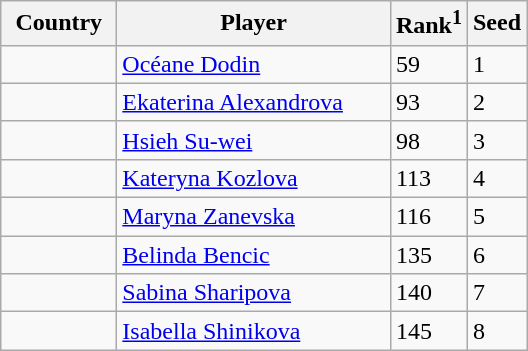<table class="sortable wikitable">
<tr>
<th width="70">Country</th>
<th width="175">Player</th>
<th>Rank<sup>1</sup></th>
<th>Seed</th>
</tr>
<tr>
<td></td>
<td><a href='#'>Océane Dodin</a></td>
<td>59</td>
<td>1</td>
</tr>
<tr>
<td></td>
<td><a href='#'>Ekaterina Alexandrova</a></td>
<td>93</td>
<td>2</td>
</tr>
<tr>
<td></td>
<td><a href='#'>Hsieh Su-wei</a></td>
<td>98</td>
<td>3</td>
</tr>
<tr>
<td></td>
<td><a href='#'>Kateryna Kozlova</a></td>
<td>113</td>
<td>4</td>
</tr>
<tr>
<td></td>
<td><a href='#'>Maryna Zanevska</a></td>
<td>116</td>
<td>5</td>
</tr>
<tr>
<td></td>
<td><a href='#'>Belinda Bencic</a></td>
<td>135</td>
<td>6</td>
</tr>
<tr>
<td></td>
<td><a href='#'>Sabina Sharipova</a></td>
<td>140</td>
<td>7</td>
</tr>
<tr>
<td></td>
<td><a href='#'>Isabella Shinikova</a></td>
<td>145</td>
<td>8</td>
</tr>
</table>
